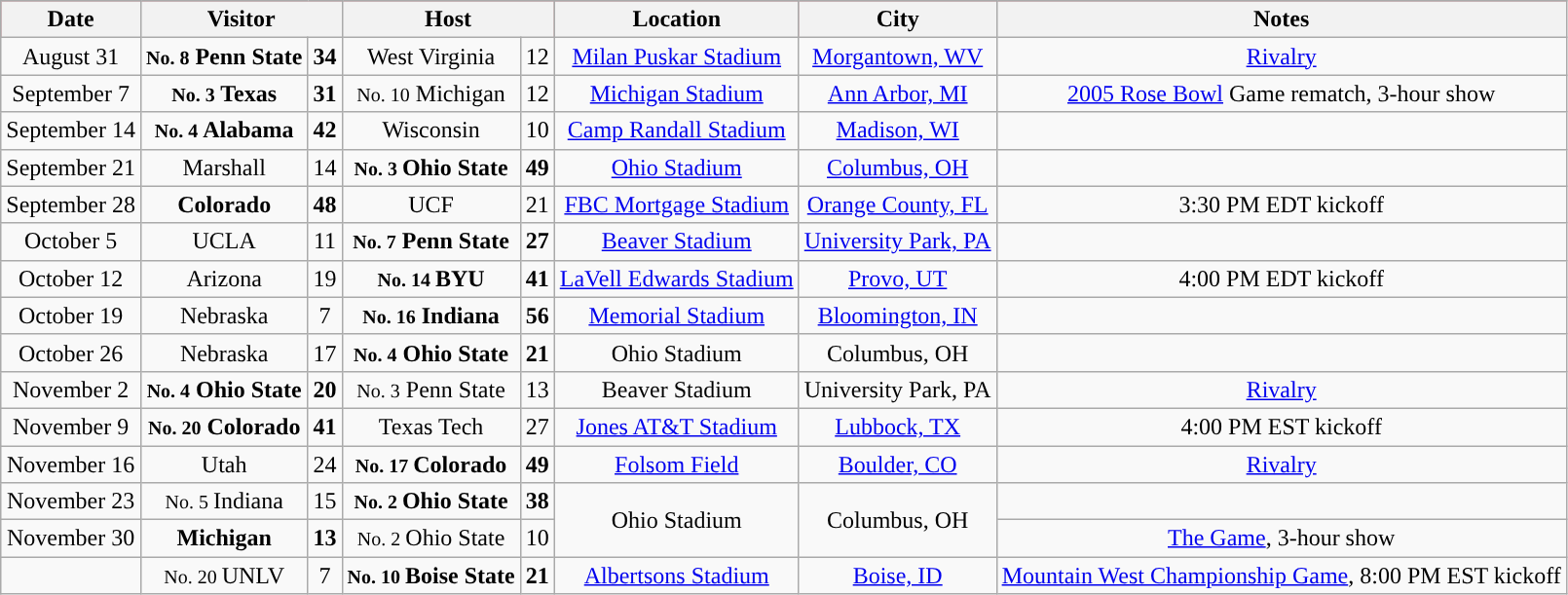<table class="wikitable" style="text-align:center">
<tr style="background:#A32638;"|>
<th>Date</th>
<th colspan=2>Visitor</th>
<th colspan=2>Host</th>
<th>Location</th>
<th>City</th>
<th>Notes</th>
</tr>
<tr>
<td>August 31</td>
<td><strong><small>No. 8</small> Penn State</strong></td>
<td><strong>34</strong></td>
<td>West Virginia</td>
<td>12</td>
<td><a href='#'>Milan Puskar Stadium</a></td>
<td><a href='#'>Morgantown, WV</a></td>
<td><a href='#'>Rivalry</a></td>
</tr>
<tr>
<td>September 7</td>
<td><strong><small>No. 3</small> Texas</strong></td>
<td><strong>31</strong></td>
<td><small>No. 10</small> Michigan</td>
<td>12</td>
<td><a href='#'>Michigan Stadium</a></td>
<td><a href='#'>Ann Arbor, MI</a></td>
<td><a href='#'>2005 Rose Bowl</a> Game rematch, 3-hour show</td>
</tr>
<tr>
<td>September 14</td>
<td><strong><small>No. 4 </small>Alabama</strong></td>
<td><strong>42</strong></td>
<td>Wisconsin</td>
<td>10</td>
<td><a href='#'>Camp Randall Stadium</a></td>
<td><a href='#'>Madison, WI</a></td>
<td></td>
</tr>
<tr>
<td>September 21</td>
<td>Marshall</td>
<td>14</td>
<td><strong><small>No. 3 </small> Ohio State</strong></td>
<td><strong>49</strong></td>
<td><a href='#'>Ohio Stadium</a></td>
<td><a href='#'>Columbus, OH</a></td>
<td></td>
</tr>
<tr>
<td>September 28</td>
<td><strong>Colorado</strong></td>
<td><strong>48</strong></td>
<td>UCF</td>
<td>21</td>
<td><a href='#'>FBC Mortgage Stadium</a></td>
<td><a href='#'>Orange County, FL</a></td>
<td>3:30 PM EDT kickoff</td>
</tr>
<tr>
<td>October 5</td>
<td>UCLA</td>
<td>11</td>
<td><strong><small>No. 7</small> Penn State</strong></td>
<td><strong>27</strong></td>
<td><a href='#'>Beaver Stadium</a></td>
<td><a href='#'>University Park, PA</a></td>
<td></td>
</tr>
<tr>
<td>October 12</td>
<td>Arizona</td>
<td>19</td>
<td><strong><small>No. 14 </small> BYU</strong></td>
<td><strong>41</strong></td>
<td><a href='#'>LaVell Edwards Stadium</a></td>
<td><a href='#'>Provo, UT</a></td>
<td>4:00 PM EDT kickoff</td>
</tr>
<tr>
<td>October 19</td>
<td>Nebraska</td>
<td>7</td>
<td><strong><small> No. 16</small> Indiana</strong></td>
<td><strong>56</strong></td>
<td><a href='#'>Memorial Stadium</a></td>
<td><a href='#'>Bloomington, IN</a></td>
<td></td>
</tr>
<tr>
<td>October 26</td>
<td>Nebraska</td>
<td>17</td>
<td><strong><small>No. 4</small> Ohio State</strong></td>
<td><strong>21</strong></td>
<td>Ohio Stadium</td>
<td>Columbus, OH</td>
<td></td>
</tr>
<tr>
<td>November 2</td>
<td><strong><small>No. 4</small> Ohio State</strong></td>
<td><strong>20</strong></td>
<td><small>No. 3</small> Penn State</td>
<td>13</td>
<td>Beaver Stadium</td>
<td>University Park, PA</td>
<td><a href='#'>Rivalry</a></td>
</tr>
<tr>
<td>November 9</td>
<td><strong><small>No. 20</small> Colorado</strong></td>
<td><strong>41</strong></td>
<td>Texas Tech</td>
<td>27</td>
<td><a href='#'>Jones AT&T Stadium</a></td>
<td><a href='#'>Lubbock, TX</a></td>
<td>4:00 PM EST kickoff</td>
</tr>
<tr>
<td>November 16</td>
<td>Utah</td>
<td>24</td>
<td><strong><small>No. 17 </small> Colorado</strong></td>
<td><strong>49</strong></td>
<td><a href='#'>Folsom Field</a></td>
<td><a href='#'>Boulder, CO</a></td>
<td><a href='#'>Rivalry</a></td>
</tr>
<tr>
<td>November 23</td>
<td><small>No. 5 </small> Indiana</td>
<td>15</td>
<td><strong><small>No. 2 </small> Ohio State</strong></td>
<td><strong>38</strong></td>
<td rowspan="2">Ohio Stadium</td>
<td rowspan="2">Columbus, OH</td>
<td></td>
</tr>
<tr>
<td>November 30</td>
<td><strong>Michigan</strong></td>
<td><strong>13</strong></td>
<td><small>No. 2 </small> Ohio State</td>
<td>10</td>
<td><a href='#'>The Game</a>, 3-hour show</td>
</tr>
<tr>
<td></td>
<td><small>No. 20 </small> UNLV</td>
<td>7</td>
<td><strong><small>No. 10 </small> Boise State</strong></td>
<td><strong>21</strong></td>
<td><a href='#'>Albertsons Stadium</a></td>
<td><a href='#'>Boise, ID</a></td>
<td><a href='#'>Mountain West Championship Game</a>, 8:00 PM EST kickoff</td>
</tr>
</table>
